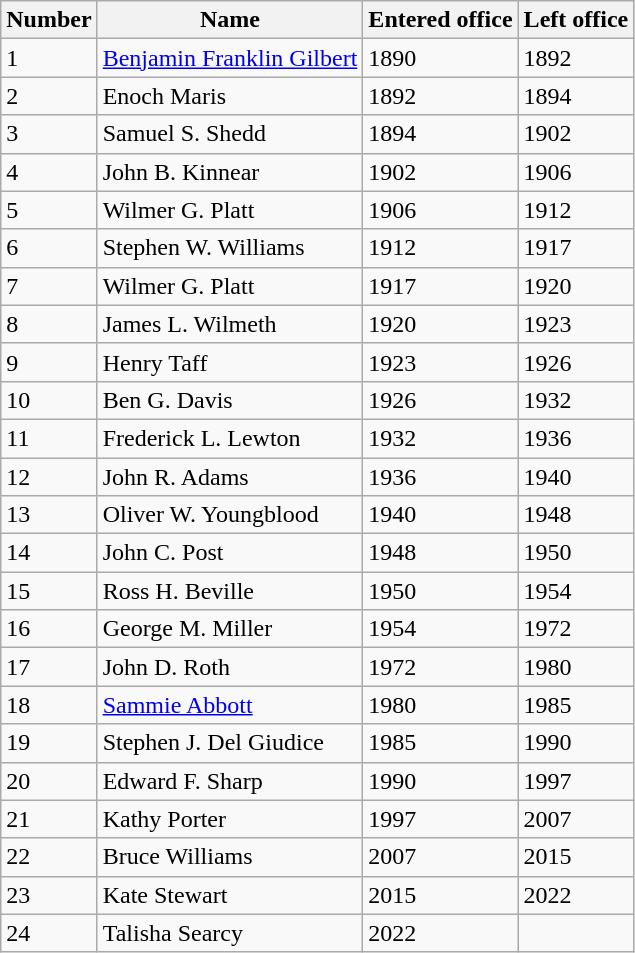<table class="wikitable sortable">
<tr>
<th>Number</th>
<th>Name</th>
<th>Entered office</th>
<th>Left office</th>
</tr>
<tr>
<td>1</td>
<td><a href='#'>Benjamin Franklin Gilbert</a></td>
<td>1890</td>
<td>1892</td>
</tr>
<tr>
<td>2</td>
<td>Enoch Maris</td>
<td>1892</td>
<td>1894</td>
</tr>
<tr>
<td>3</td>
<td>Samuel S. Shedd</td>
<td>1894</td>
<td>1902</td>
</tr>
<tr>
<td>4</td>
<td>John B. Kinnear</td>
<td>1902</td>
<td>1906</td>
</tr>
<tr>
<td>5</td>
<td>Wilmer G. Platt</td>
<td>1906</td>
<td>1912</td>
</tr>
<tr>
<td>6</td>
<td>Stephen W. Williams</td>
<td>1912</td>
<td>1917</td>
</tr>
<tr>
<td>7</td>
<td>Wilmer G. Platt</td>
<td>1917</td>
<td>1920</td>
</tr>
<tr>
<td>8</td>
<td>James L. Wilmeth</td>
<td>1920</td>
<td>1923</td>
</tr>
<tr>
<td>9</td>
<td>Henry Taff</td>
<td>1923</td>
<td>1926</td>
</tr>
<tr>
<td>10</td>
<td>Ben G. Davis</td>
<td>1926</td>
<td>1932</td>
</tr>
<tr>
<td>11</td>
<td>Frederick L. Lewton</td>
<td>1932</td>
<td>1936</td>
</tr>
<tr>
<td>12</td>
<td>John R. Adams</td>
<td>1936</td>
<td>1940</td>
</tr>
<tr>
<td>13</td>
<td>Oliver W. Youngblood</td>
<td>1940</td>
<td>1948</td>
</tr>
<tr>
<td>14</td>
<td>John C. Post</td>
<td>1948</td>
<td>1950</td>
</tr>
<tr>
<td>15</td>
<td>Ross H. Beville</td>
<td>1950</td>
<td>1954</td>
</tr>
<tr>
<td>16</td>
<td>George M. Miller</td>
<td>1954</td>
<td>1972</td>
</tr>
<tr>
<td>17</td>
<td>John D. Roth</td>
<td>1972</td>
<td>1980</td>
</tr>
<tr>
<td>18</td>
<td><a href='#'>Sammie Abbott</a></td>
<td>1980</td>
<td>1985</td>
</tr>
<tr>
<td>19</td>
<td>Stephen J. Del Giudice</td>
<td>1985</td>
<td>1990</td>
</tr>
<tr>
<td>20</td>
<td>Edward F. Sharp</td>
<td>1990</td>
<td>1997</td>
</tr>
<tr>
<td>21</td>
<td>Kathy Porter</td>
<td>1997</td>
<td>2007</td>
</tr>
<tr>
<td>22</td>
<td>Bruce Williams</td>
<td>2007</td>
<td>2015</td>
</tr>
<tr>
<td>23</td>
<td>Kate Stewart</td>
<td>2015</td>
<td>2022</td>
</tr>
<tr>
<td>24</td>
<td>Talisha Searcy</td>
<td>2022</td>
<td></td>
</tr>
</table>
